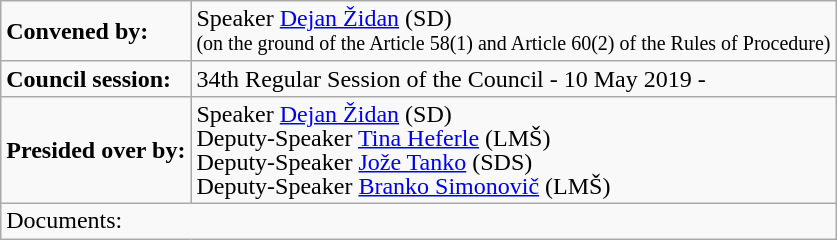<table class="wikitable" style="line-height:16px;">
<tr>
<td><strong>Convened by:</strong></td>
<td>Speaker <a href='#'>Dejan Židan</a> (SD)<br><small>(on the ground of the Article 58(1) and Article 60(2) of the Rules of Procedure)</small></td>
</tr>
<tr>
<td><strong>Council session:</strong></td>
<td>34th Regular Session of the Council - 10 May 2019 -</td>
</tr>
<tr>
<td><strong>Presided over by:</strong></td>
<td>Speaker <a href='#'>Dejan Židan</a> (SD)<br>Deputy-Speaker <a href='#'>Tina Heferle</a> (LMŠ)<br>Deputy-Speaker <a href='#'>Jože Tanko</a> (SDS)<br>Deputy-Speaker <a href='#'>Branko Simonovič</a> (LMŠ)</td>
</tr>
<tr>
<td colspan="2">Documents:</td>
</tr>
</table>
